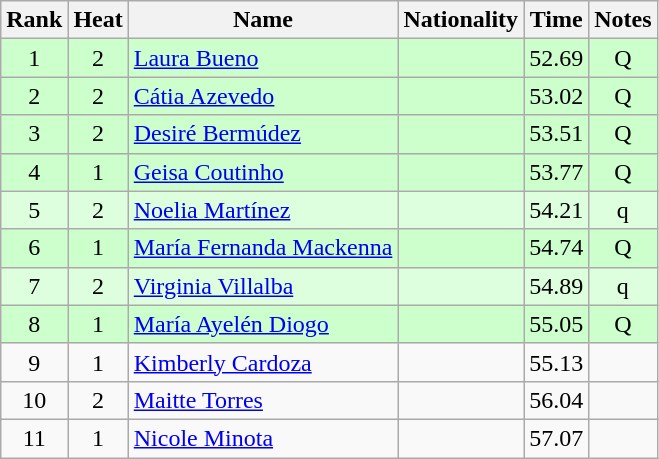<table class="wikitable sortable" style="text-align:center">
<tr>
<th>Rank</th>
<th>Heat</th>
<th>Name</th>
<th>Nationality</th>
<th>Time</th>
<th>Notes</th>
</tr>
<tr bgcolor=ccffcc>
<td>1</td>
<td>2</td>
<td align=left><a href='#'>Laura Bueno</a></td>
<td align=left></td>
<td>52.69</td>
<td>Q</td>
</tr>
<tr bgcolor=ccffcc>
<td>2</td>
<td>2</td>
<td align=left><a href='#'>Cátia Azevedo</a></td>
<td align=left></td>
<td>53.02</td>
<td>Q</td>
</tr>
<tr bgcolor=ccffcc>
<td>3</td>
<td>2</td>
<td align=left><a href='#'>Desiré Bermúdez</a></td>
<td align=left></td>
<td>53.51</td>
<td>Q</td>
</tr>
<tr bgcolor=ccffcc>
<td>4</td>
<td>1</td>
<td align=left><a href='#'>Geisa Coutinho</a></td>
<td align=left></td>
<td>53.77</td>
<td>Q</td>
</tr>
<tr bgcolor=ddffdd>
<td>5</td>
<td>2</td>
<td align=left><a href='#'>Noelia Martínez</a></td>
<td align=left></td>
<td>54.21</td>
<td>q</td>
</tr>
<tr bgcolor=ccffcc>
<td>6</td>
<td>1</td>
<td align=left><a href='#'>María Fernanda Mackenna</a></td>
<td align=left></td>
<td>54.74</td>
<td>Q</td>
</tr>
<tr bgcolor=ddffdd>
<td>7</td>
<td>2</td>
<td align=left><a href='#'>Virginia Villalba</a></td>
<td align=left></td>
<td>54.89</td>
<td>q</td>
</tr>
<tr bgcolor=ccffcc>
<td>8</td>
<td>1</td>
<td align=left><a href='#'>María Ayelén Diogo</a></td>
<td align=left></td>
<td>55.05</td>
<td>Q</td>
</tr>
<tr>
<td>9</td>
<td>1</td>
<td align=left><a href='#'>Kimberly Cardoza</a></td>
<td align=left></td>
<td>55.13</td>
<td></td>
</tr>
<tr>
<td>10</td>
<td>2</td>
<td align=left><a href='#'>Maitte Torres</a></td>
<td align=left></td>
<td>56.04</td>
<td></td>
</tr>
<tr>
<td>11</td>
<td>1</td>
<td align=left><a href='#'>Nicole Minota</a></td>
<td align=left></td>
<td>57.07</td>
<td></td>
</tr>
</table>
